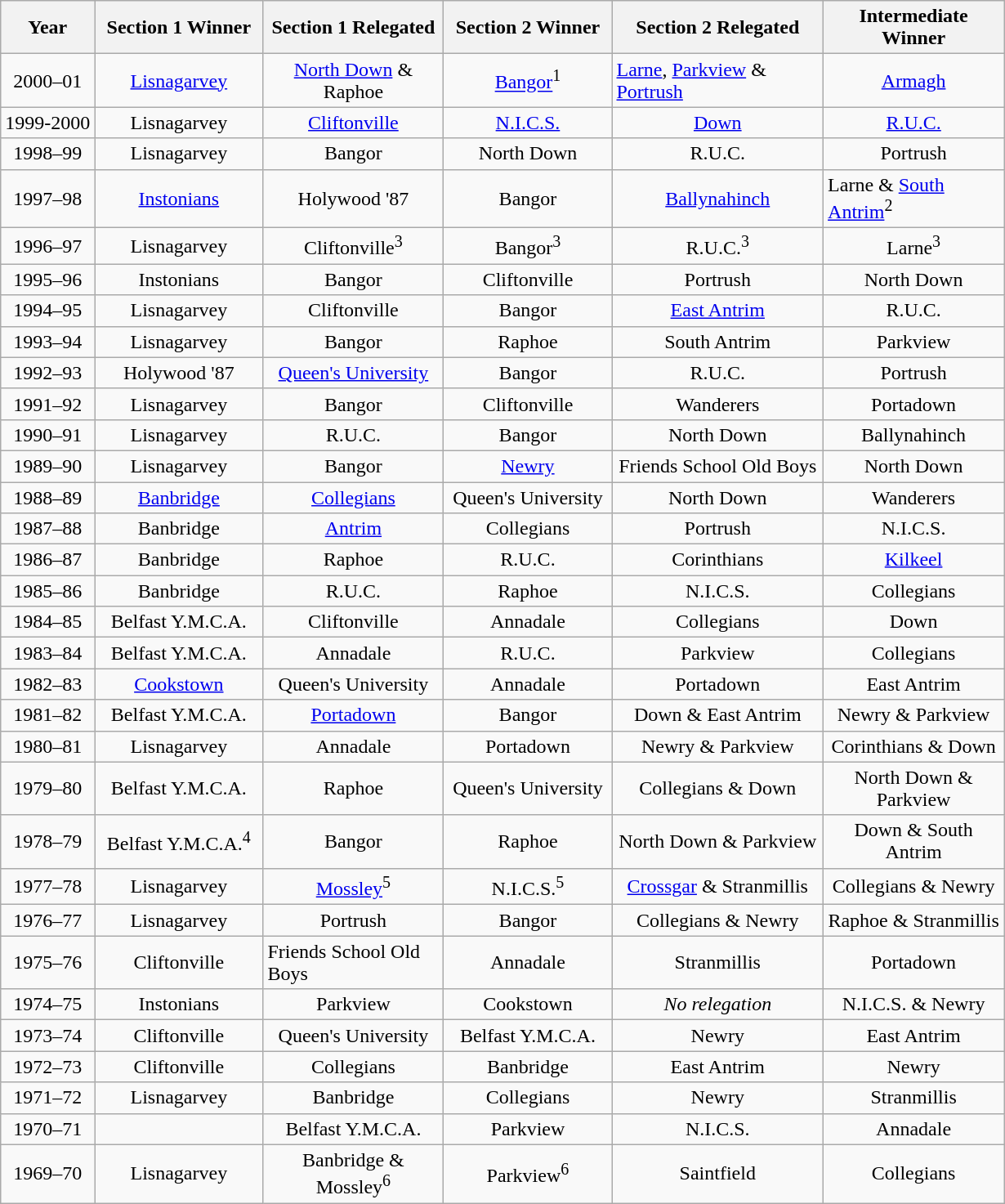<table class="wikitable">
<tr>
<th>Year</th>
<th>Section 1 Winner</th>
<th>Section 1 Relegated</th>
<th>Section 2 Winner</th>
<th>Section 2 Relegated</th>
<th>Intermediate Winner</th>
</tr>
<tr>
<td align="center">2000–01</td>
<td width="130" align="center"><a href='#'>Lisnagarvey</a></td>
<td width="140" align="center"><a href='#'>North Down</a> & Raphoe</td>
<td width="130" align="center"><a href='#'>Bangor</a><sup>1</sup></td>
<td width="165"><a href='#'>Larne</a>, <a href='#'>Parkview</a> & <a href='#'>Portrush</a></td>
<td width="140" align="center"><a href='#'>Armagh</a></td>
</tr>
<tr>
<td align="center">1999-2000</td>
<td align="center">Lisnagarvey</td>
<td align="center"><a href='#'>Cliftonville</a></td>
<td align="center"><a href='#'>N.I.C.S.</a></td>
<td align="center"><a href='#'>Down</a></td>
<td align="center"><a href='#'>R.U.C.</a></td>
</tr>
<tr>
<td align="center">1998–99</td>
<td align="center">Lisnagarvey</td>
<td align="center">Bangor</td>
<td align="center">North Down</td>
<td align="center">R.U.C.</td>
<td align="center">Portrush</td>
</tr>
<tr>
<td align="center">1997–98</td>
<td align="center"><a href='#'>Instonians</a></td>
<td align="center">Holywood '87</td>
<td align="center">Bangor</td>
<td align="center"><a href='#'>Ballynahinch</a></td>
<td>Larne & <a href='#'>South Antrim</a><sup>2</sup></td>
</tr>
<tr>
<td align="center">1996–97</td>
<td align="center">Lisnagarvey</td>
<td align="center">Cliftonville<sup>3</sup></td>
<td align="center">Bangor<sup>3</sup></td>
<td align="center">R.U.C.<sup>3</sup></td>
<td align="center">Larne<sup>3</sup></td>
</tr>
<tr>
<td align="center">1995–96</td>
<td align="center">Instonians</td>
<td align="center">Bangor</td>
<td align="center">Cliftonville</td>
<td align="center">Portrush</td>
<td align="center">North Down</td>
</tr>
<tr>
<td align="center">1994–95</td>
<td align="center">Lisnagarvey</td>
<td align="center">Cliftonville</td>
<td align="center">Bangor</td>
<td align="center"><a href='#'>East Antrim</a></td>
<td align="center">R.U.C.</td>
</tr>
<tr>
<td align="center">1993–94</td>
<td align="center">Lisnagarvey</td>
<td align="center">Bangor</td>
<td align="center">Raphoe</td>
<td align="center">South Antrim</td>
<td align="center">Parkview</td>
</tr>
<tr>
<td align="center">1992–93</td>
<td align="center">Holywood '87</td>
<td align="center"><a href='#'>Queen's University</a></td>
<td align="center">Bangor</td>
<td align="center">R.U.C.</td>
<td align="center">Portrush</td>
</tr>
<tr>
<td align="center">1991–92</td>
<td align="center">Lisnagarvey</td>
<td align="center">Bangor</td>
<td align="center">Cliftonville</td>
<td align="center">Wanderers</td>
<td align="center">Portadown</td>
</tr>
<tr>
<td align="center">1990–91</td>
<td align="center">Lisnagarvey</td>
<td align="center">R.U.C.</td>
<td align="center">Bangor</td>
<td align="center">North Down</td>
<td align="center">Ballynahinch</td>
</tr>
<tr>
<td align="center">1989–90</td>
<td align="center">Lisnagarvey</td>
<td align="center">Bangor</td>
<td align="center"><a href='#'>Newry</a></td>
<td align="center">Friends School Old Boys</td>
<td align="center">North Down</td>
</tr>
<tr>
<td align="center">1988–89</td>
<td align="center"><a href='#'>Banbridge</a></td>
<td align="center"><a href='#'>Collegians</a></td>
<td align="center">Queen's University</td>
<td align="center">North Down</td>
<td align="center">Wanderers</td>
</tr>
<tr>
<td align="center">1987–88</td>
<td align="center">Banbridge</td>
<td align="center"><a href='#'>Antrim</a></td>
<td align="center">Collegians</td>
<td align="center">Portrush</td>
<td align="center">N.I.C.S.</td>
</tr>
<tr>
<td align="center">1986–87</td>
<td align="center">Banbridge</td>
<td align="center">Raphoe</td>
<td align="center">R.U.C.</td>
<td align="center">Corinthians</td>
<td align="center"><a href='#'>Kilkeel</a></td>
</tr>
<tr>
<td align="center">1985–86</td>
<td align="center">Banbridge</td>
<td align="center">R.U.C.</td>
<td align="center">Raphoe</td>
<td align="center">N.I.C.S.</td>
<td align="center">Collegians</td>
</tr>
<tr>
<td align="center">1984–85</td>
<td align="center">Belfast Y.M.C.A.</td>
<td align="center">Cliftonville</td>
<td align="center">Annadale</td>
<td align="center">Collegians</td>
<td align="center">Down</td>
</tr>
<tr>
<td align="center">1983–84</td>
<td align="center">Belfast Y.M.C.A.</td>
<td align="center">Annadale</td>
<td align="center">R.U.C.</td>
<td align="center">Parkview</td>
<td align="center">Collegians</td>
</tr>
<tr>
<td align="center">1982–83</td>
<td align="center"><a href='#'>Cookstown</a></td>
<td align="center">Queen's University</td>
<td align="center">Annadale</td>
<td align="center">Portadown</td>
<td align="center">East Antrim</td>
</tr>
<tr>
<td align="center">1981–82</td>
<td align="center">Belfast Y.M.C.A.</td>
<td align="center"><a href='#'>Portadown</a></td>
<td align="center">Bangor</td>
<td align="center">Down & East Antrim</td>
<td align="center">Newry & Parkview</td>
</tr>
<tr>
<td align="center">1980–81</td>
<td align="center">Lisnagarvey</td>
<td align="center">Annadale</td>
<td align="center">Portadown</td>
<td align="center">Newry & Parkview</td>
<td align="center">Corinthians & Down</td>
</tr>
<tr>
<td align="center">1979–80</td>
<td align="center">Belfast Y.M.C.A.</td>
<td align="center">Raphoe</td>
<td align="center">Queen's University</td>
<td align="center">Collegians & Down</td>
<td align="center">North Down & Parkview</td>
</tr>
<tr>
<td align="center">1978–79</td>
<td align="center">Belfast Y.M.C.A.<sup>4</sup></td>
<td align="center">Bangor</td>
<td align="center">Raphoe</td>
<td align="center">North Down & Parkview</td>
<td align="center">Down & South Antrim</td>
</tr>
<tr>
<td align="center">1977–78</td>
<td align="center">Lisnagarvey</td>
<td align="center"><a href='#'>Mossley</a><sup>5</sup></td>
<td align="center">N.I.C.S.<sup>5</sup></td>
<td align="center"><a href='#'>Crossgar</a> & Stranmillis</td>
<td align="center">Collegians & Newry</td>
</tr>
<tr>
<td align="center">1976–77</td>
<td align="center">Lisnagarvey</td>
<td align="center">Portrush</td>
<td align="center">Bangor</td>
<td align="center">Collegians & Newry</td>
<td align="center">Raphoe & Stranmillis</td>
</tr>
<tr>
<td align="center">1975–76</td>
<td align="center">Cliftonville</td>
<td>Friends School Old Boys</td>
<td align="center">Annadale</td>
<td align="center">Stranmillis</td>
<td align="center">Portadown</td>
</tr>
<tr>
<td align="center">1974–75</td>
<td align="center">Instonians</td>
<td align="center">Parkview</td>
<td align="center">Cookstown</td>
<td align="center"><em>No relegation</em></td>
<td align="center">N.I.C.S. & Newry</td>
</tr>
<tr>
<td align="center">1973–74</td>
<td align="center">Cliftonville</td>
<td align="center">Queen's University</td>
<td align="center">Belfast Y.M.C.A.</td>
<td align="center">Newry</td>
<td align="center">East Antrim</td>
</tr>
<tr>
<td align="center">1972–73</td>
<td align="center">Cliftonville</td>
<td align="center">Collegians</td>
<td align="center">Banbridge</td>
<td align="center">East Antrim</td>
<td align="center">Newry</td>
</tr>
<tr>
<td align="center">1971–72</td>
<td align="center">Lisnagarvey</td>
<td align="center">Banbridge</td>
<td align="center">Collegians</td>
<td align="center">Newry</td>
<td align="center">Stranmillis</td>
</tr>
<tr>
<td align="center">1970–71</td>
<td></td>
<td align="center">Belfast Y.M.C.A.</td>
<td align="center">Parkview</td>
<td align="center">N.I.C.S.</td>
<td align="center">Annadale</td>
</tr>
<tr>
<td align="center">1969–70</td>
<td align="center">Lisnagarvey</td>
<td align="center">Banbridge & Mossley<sup>6</sup></td>
<td align="center">Parkview<sup>6</sup></td>
<td align="center">Saintfield</td>
<td align="center">Collegians</td>
</tr>
</table>
